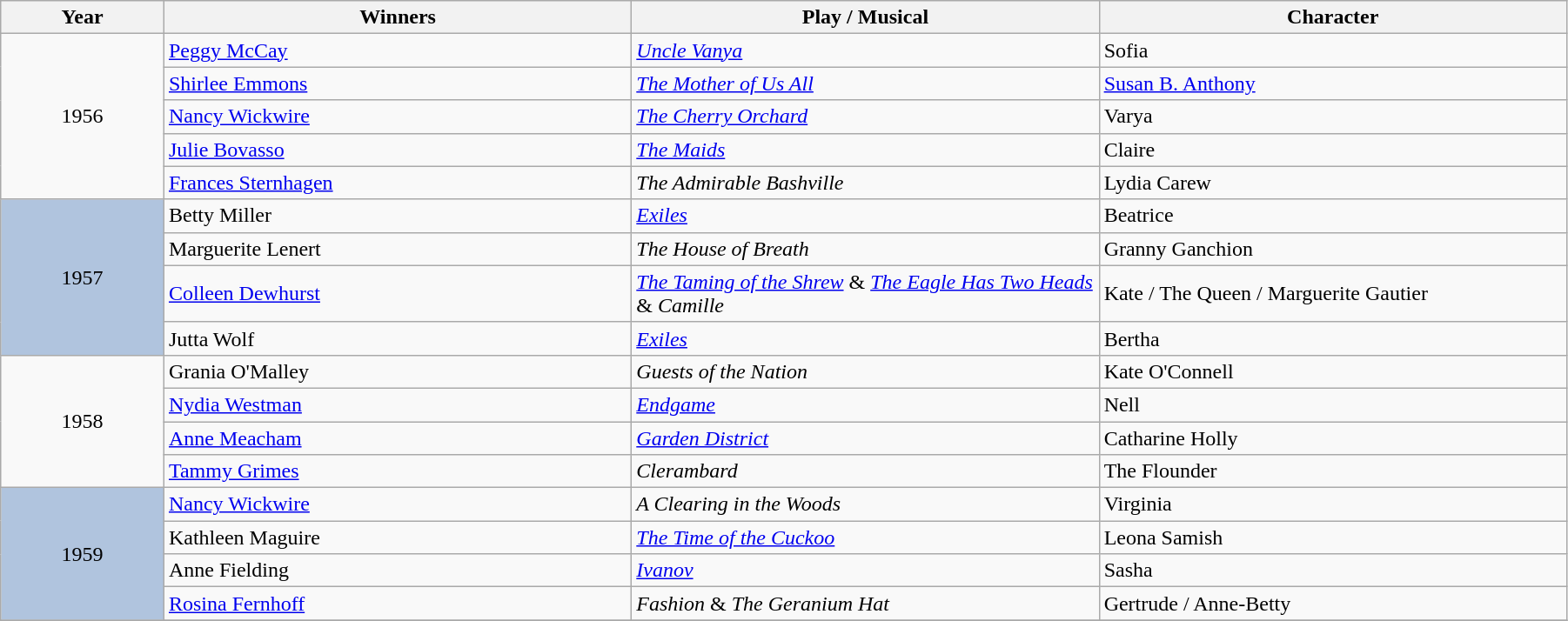<table class="wikitable" width="95%" cellpadding="5">
<tr>
<th scope=col width="100">Year</th>
<th scope=col width="300">Winners</th>
<th scope=col width="300">Play / Musical</th>
<th scope=col width="300">Character</th>
</tr>
<tr>
<td rowspan="5" style="text-align:center;">1956</td>
<td><a href='#'>Peggy McCay</a></td>
<td><em><a href='#'>Uncle Vanya</a></em></td>
<td>Sofia</td>
</tr>
<tr>
<td><a href='#'>Shirlee Emmons</a></td>
<td><em><a href='#'>The Mother of Us All</a></em></td>
<td><a href='#'>Susan B. Anthony</a></td>
</tr>
<tr>
<td><a href='#'>Nancy Wickwire</a></td>
<td><em><a href='#'>The Cherry Orchard</a></em></td>
<td>Varya</td>
</tr>
<tr>
<td><a href='#'>Julie Bovasso</a></td>
<td><em><a href='#'>The Maids</a></em></td>
<td>Claire</td>
</tr>
<tr>
<td><a href='#'>Frances Sternhagen</a></td>
<td><em>The Admirable Bashville</em></td>
<td>Lydia Carew</td>
</tr>
<tr>
<td rowspan="4" style="text-align:center; background:#B0C4DE;">1957</td>
<td>Betty Miller</td>
<td><em><a href='#'>Exiles</a></em></td>
<td>Beatrice</td>
</tr>
<tr>
<td>Marguerite Lenert</td>
<td><em>The House of Breath</em></td>
<td>Granny Ganchion</td>
</tr>
<tr>
<td><a href='#'>Colleen Dewhurst</a></td>
<td><em><a href='#'>The Taming of the Shrew</a></em> & <em><a href='#'>The Eagle Has Two Heads</a></em>         & <em>Camille</em></td>
<td>Kate / The Queen / Marguerite Gautier</td>
</tr>
<tr>
<td>Jutta Wolf</td>
<td><em><a href='#'>Exiles</a></em></td>
<td>Bertha</td>
</tr>
<tr>
<td rowspan="4" style="text-align:center;">1958</td>
<td>Grania O'Malley</td>
<td><em>Guests of the Nation</em></td>
<td>Kate O'Connell</td>
</tr>
<tr>
<td><a href='#'>Nydia Westman</a></td>
<td><em><a href='#'>Endgame</a></em></td>
<td>Nell</td>
</tr>
<tr>
<td><a href='#'>Anne Meacham</a></td>
<td><em><a href='#'>Garden District</a></em></td>
<td>Catharine Holly</td>
</tr>
<tr>
<td><a href='#'>Tammy Grimes</a></td>
<td><em>Clerambard</em></td>
<td>The Flounder</td>
</tr>
<tr>
<td rowspan="4" style="text-align:center; background:#B0C4DE;">1959</td>
<td><a href='#'>Nancy Wickwire</a></td>
<td><em>A Clearing in the Woods</em></td>
<td>Virginia</td>
</tr>
<tr>
<td>Kathleen Maguire</td>
<td><em><a href='#'>The Time of the Cuckoo</a></em></td>
<td>Leona Samish</td>
</tr>
<tr>
<td>Anne Fielding</td>
<td><em><a href='#'>Ivanov</a></em></td>
<td>Sasha</td>
</tr>
<tr>
<td><a href='#'>Rosina Fernhoff</a></td>
<td><em>Fashion</em> & <em>The Geranium Hat</em></td>
<td>Gertrude / Anne-Betty</td>
</tr>
<tr>
</tr>
</table>
